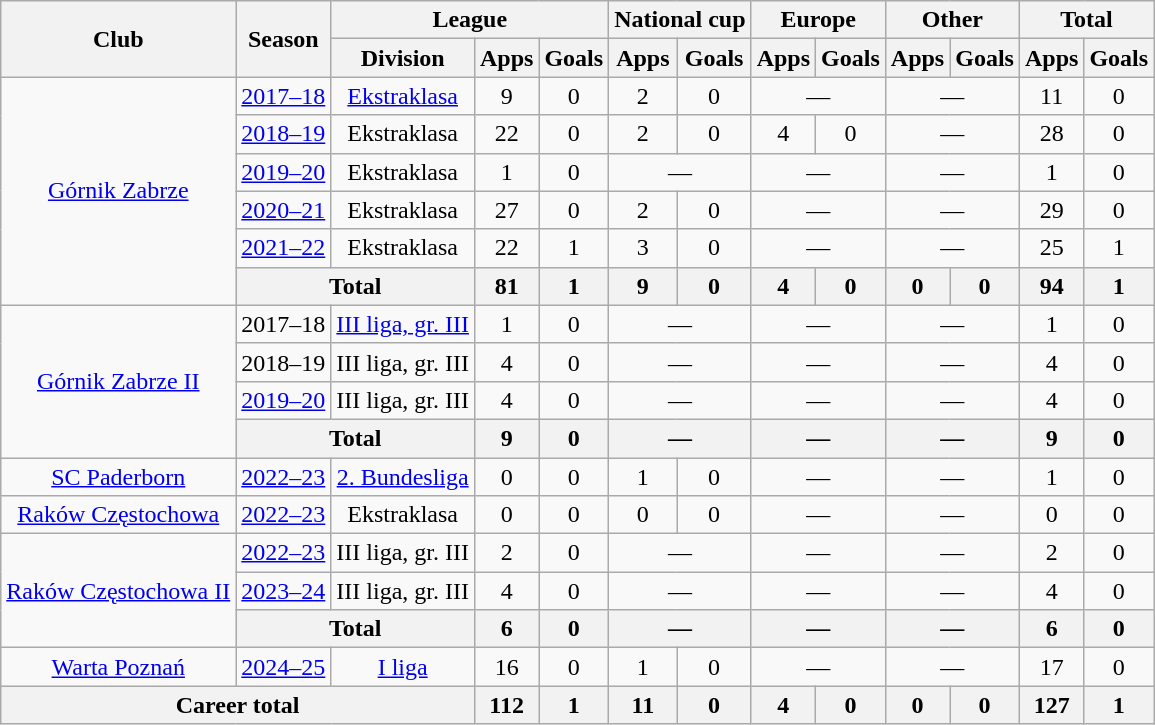<table class="wikitable" style="text-align:center">
<tr>
<th rowspan="2">Club</th>
<th rowspan="2">Season</th>
<th colspan="3">League</th>
<th colspan="2">National cup</th>
<th colspan="2">Europe</th>
<th colspan="2">Other</th>
<th colspan="2">Total</th>
</tr>
<tr>
<th>Division</th>
<th>Apps</th>
<th>Goals</th>
<th>Apps</th>
<th>Goals</th>
<th>Apps</th>
<th>Goals</th>
<th>Apps</th>
<th>Goals</th>
<th>Apps</th>
<th>Goals</th>
</tr>
<tr>
<td rowspan="6"><a href='#'>Górnik Zabrze</a></td>
<td><a href='#'>2017–18</a></td>
<td><a href='#'>Ekstraklasa</a></td>
<td>9</td>
<td>0</td>
<td>2</td>
<td>0</td>
<td colspan="2">—</td>
<td colspan="2">—</td>
<td>11</td>
<td>0</td>
</tr>
<tr>
<td><a href='#'>2018–19</a></td>
<td>Ekstraklasa</td>
<td>22</td>
<td>0</td>
<td>2</td>
<td>0</td>
<td>4</td>
<td>0</td>
<td colspan="2">—</td>
<td>28</td>
<td>0</td>
</tr>
<tr>
<td><a href='#'>2019–20</a></td>
<td>Ekstraklasa</td>
<td>1</td>
<td>0</td>
<td colspan="2">—</td>
<td colspan="2">—</td>
<td colspan="2">—</td>
<td>1</td>
<td>0</td>
</tr>
<tr>
<td><a href='#'>2020–21</a></td>
<td>Ekstraklasa</td>
<td>27</td>
<td>0</td>
<td>2</td>
<td>0</td>
<td colspan="2">—</td>
<td colspan="2">—</td>
<td>29</td>
<td>0</td>
</tr>
<tr>
<td><a href='#'>2021–22</a></td>
<td>Ekstraklasa</td>
<td>22</td>
<td>1</td>
<td>3</td>
<td>0</td>
<td colspan="2">—</td>
<td colspan="2">—</td>
<td>25</td>
<td>1</td>
</tr>
<tr>
<th colspan="2">Total</th>
<th>81</th>
<th>1</th>
<th>9</th>
<th>0</th>
<th>4</th>
<th>0</th>
<th>0</th>
<th>0</th>
<th>94</th>
<th>1</th>
</tr>
<tr>
<td rowspan="4"><a href='#'>Górnik Zabrze II</a></td>
<td>2017–18</td>
<td><a href='#'>III liga, gr. III</a></td>
<td>1</td>
<td>0</td>
<td colspan="2">—</td>
<td colspan="2">—</td>
<td colspan="2">—</td>
<td>1</td>
<td>0</td>
</tr>
<tr>
<td>2018–19</td>
<td>III liga, gr. III</td>
<td>4</td>
<td>0</td>
<td colspan="2">—</td>
<td colspan="2">—</td>
<td colspan="2">—</td>
<td>4</td>
<td>0</td>
</tr>
<tr>
<td><a href='#'>2019–20</a></td>
<td>III liga, gr. III</td>
<td>4</td>
<td>0</td>
<td colspan="2">—</td>
<td colspan="2">—</td>
<td colspan="2">—</td>
<td>4</td>
<td>0</td>
</tr>
<tr>
<th colspan="2">Total</th>
<th>9</th>
<th>0</th>
<th colspan="2">—</th>
<th colspan="2">—</th>
<th colspan="2">—</th>
<th>9</th>
<th>0</th>
</tr>
<tr>
<td><a href='#'>SC Paderborn</a></td>
<td><a href='#'>2022–23</a></td>
<td><a href='#'>2. Bundesliga</a></td>
<td>0</td>
<td>0</td>
<td>1</td>
<td>0</td>
<td colspan="2">—</td>
<td colspan="2">—</td>
<td>1</td>
<td>0</td>
</tr>
<tr>
<td><a href='#'>Raków Częstochowa</a></td>
<td><a href='#'>2022–23</a></td>
<td>Ekstraklasa</td>
<td>0</td>
<td>0</td>
<td>0</td>
<td>0</td>
<td colspan="2">—</td>
<td colspan="2">—</td>
<td>0</td>
<td>0</td>
</tr>
<tr>
<td rowspan="3"><a href='#'>Raków Częstochowa II</a></td>
<td><a href='#'>2022–23</a></td>
<td>III liga, gr. III</td>
<td>2</td>
<td>0</td>
<td colspan="2">—</td>
<td colspan="2">—</td>
<td colspan="2">—</td>
<td>2</td>
<td>0</td>
</tr>
<tr>
<td><a href='#'>2023–24</a></td>
<td>III liga, gr. III</td>
<td>4</td>
<td>0</td>
<td colspan="2">—</td>
<td colspan="2">—</td>
<td colspan="2">—</td>
<td>4</td>
<td>0</td>
</tr>
<tr>
<th colspan="2">Total</th>
<th>6</th>
<th>0</th>
<th colspan="2">—</th>
<th colspan="2">—</th>
<th colspan="2">—</th>
<th>6</th>
<th>0</th>
</tr>
<tr>
<td><a href='#'>Warta Poznań</a></td>
<td><a href='#'>2024–25</a></td>
<td><a href='#'>I liga</a></td>
<td>16</td>
<td>0</td>
<td>1</td>
<td>0</td>
<td colspan="2">—</td>
<td colspan="2">—</td>
<td>17</td>
<td>0</td>
</tr>
<tr>
<th colspan="3">Career total</th>
<th>112</th>
<th>1</th>
<th>11</th>
<th>0</th>
<th>4</th>
<th>0</th>
<th>0</th>
<th>0</th>
<th>127</th>
<th>1</th>
</tr>
</table>
